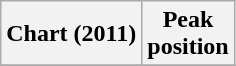<table class="wikitable sortable plainrowheaders">
<tr>
<th scope="col">Chart (2011)</th>
<th scope="col">Peak<br>position</th>
</tr>
<tr>
</tr>
</table>
